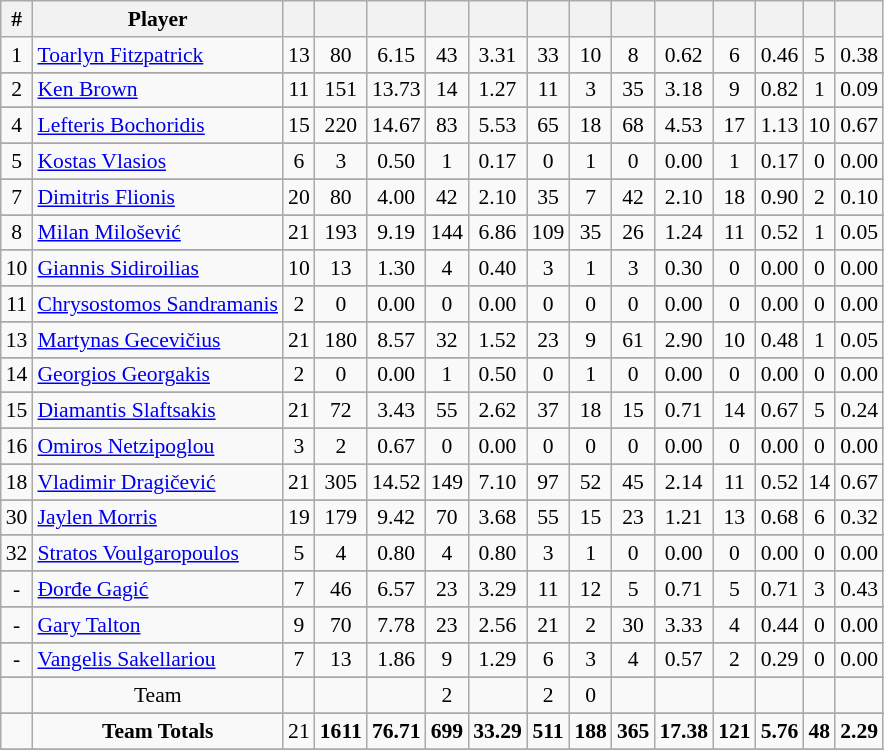<table class="wikitable sortable" style="font-size:90%; text-align:center;">
<tr>
<th>#</th>
<th>Player</th>
<th></th>
<th></th>
<th></th>
<th></th>
<th></th>
<th></th>
<th></th>
<th></th>
<th></th>
<th></th>
<th></th>
<th></th>
<th></th>
</tr>
<tr>
<td>1</td>
<td align="left"> <a href='#'>Toarlyn Fitzpatrick</a></td>
<td>13</td>
<td>80</td>
<td>6.15</td>
<td>43</td>
<td>3.31</td>
<td>33</td>
<td>10</td>
<td>8</td>
<td>0.62</td>
<td>6</td>
<td>0.46</td>
<td>5</td>
<td>0.38</td>
</tr>
<tr>
</tr>
<tr>
<td>2</td>
<td align="left"> <a href='#'>Ken Brown</a></td>
<td>11</td>
<td>151</td>
<td>13.73</td>
<td>14</td>
<td>1.27</td>
<td>11</td>
<td>3</td>
<td>35</td>
<td>3.18</td>
<td>9</td>
<td>0.82</td>
<td>1</td>
<td>0.09</td>
</tr>
<tr>
</tr>
<tr>
<td>4</td>
<td align="left"> <a href='#'>Lefteris Bochoridis</a></td>
<td>15</td>
<td>220</td>
<td>14.67</td>
<td>83</td>
<td>5.53</td>
<td>65</td>
<td>18</td>
<td>68</td>
<td>4.53</td>
<td>17</td>
<td>1.13</td>
<td>10</td>
<td>0.67</td>
</tr>
<tr>
</tr>
<tr>
<td>5</td>
<td align="left"> <a href='#'>Kostas Vlasios</a></td>
<td>6</td>
<td>3</td>
<td>0.50</td>
<td>1</td>
<td>0.17</td>
<td>0</td>
<td>1</td>
<td>0</td>
<td>0.00</td>
<td>1</td>
<td>0.17</td>
<td>0</td>
<td>0.00</td>
</tr>
<tr>
</tr>
<tr>
<td>7</td>
<td align="left"> <a href='#'>Dimitris Flionis</a></td>
<td>20</td>
<td>80</td>
<td>4.00</td>
<td>42</td>
<td>2.10</td>
<td>35</td>
<td>7</td>
<td>42</td>
<td>2.10</td>
<td>18</td>
<td>0.90</td>
<td>2</td>
<td>0.10</td>
</tr>
<tr>
</tr>
<tr>
<td>8</td>
<td align="left"> <a href='#'>Milan Milošević</a></td>
<td>21</td>
<td>193</td>
<td>9.19</td>
<td>144</td>
<td>6.86</td>
<td>109</td>
<td>35</td>
<td>26</td>
<td>1.24</td>
<td>11</td>
<td>0.52</td>
<td>1</td>
<td>0.05</td>
</tr>
<tr>
</tr>
<tr>
<td>10</td>
<td align="left"> <a href='#'>Giannis Sidiroilias</a></td>
<td>10</td>
<td>13</td>
<td>1.30</td>
<td>4</td>
<td>0.40</td>
<td>3</td>
<td>1</td>
<td>3</td>
<td>0.30</td>
<td>0</td>
<td>0.00</td>
<td>0</td>
<td>0.00</td>
</tr>
<tr>
</tr>
<tr>
<td>11</td>
<td align="left"> <a href='#'>Chrysostomos Sandramanis</a></td>
<td>2</td>
<td>0</td>
<td>0.00</td>
<td>0</td>
<td>0.00</td>
<td>0</td>
<td>0</td>
<td>0</td>
<td>0.00</td>
<td>0</td>
<td>0.00</td>
<td>0</td>
<td>0.00</td>
</tr>
<tr>
</tr>
<tr>
<td>13</td>
<td align="left"> <a href='#'>Martynas Gecevičius</a></td>
<td>21</td>
<td>180</td>
<td>8.57</td>
<td>32</td>
<td>1.52</td>
<td>23</td>
<td>9</td>
<td>61</td>
<td>2.90</td>
<td>10</td>
<td>0.48</td>
<td>1</td>
<td>0.05</td>
</tr>
<tr>
</tr>
<tr>
<td>14</td>
<td align="left"> <a href='#'>Georgios Georgakis</a></td>
<td>2</td>
<td>0</td>
<td>0.00</td>
<td>1</td>
<td>0.50</td>
<td>0</td>
<td>1</td>
<td>0</td>
<td>0.00</td>
<td>0</td>
<td>0.00</td>
<td>0</td>
<td>0.00</td>
</tr>
<tr>
</tr>
<tr>
<td>15</td>
<td align="left"> <a href='#'>Diamantis Slaftsakis</a></td>
<td>21</td>
<td>72</td>
<td>3.43</td>
<td>55</td>
<td>2.62</td>
<td>37</td>
<td>18</td>
<td>15</td>
<td>0.71</td>
<td>14</td>
<td>0.67</td>
<td>5</td>
<td>0.24</td>
</tr>
<tr>
</tr>
<tr>
<td>16</td>
<td align="left"> <a href='#'>Omiros Netzipoglou</a></td>
<td>3</td>
<td>2</td>
<td>0.67</td>
<td>0</td>
<td>0.00</td>
<td>0</td>
<td>0</td>
<td>0</td>
<td>0.00</td>
<td>0</td>
<td>0.00</td>
<td>0</td>
<td>0.00</td>
</tr>
<tr>
</tr>
<tr>
<td>18</td>
<td align="left"> <a href='#'>Vladimir Dragičević</a></td>
<td>21</td>
<td>305</td>
<td>14.52</td>
<td>149</td>
<td>7.10</td>
<td>97</td>
<td>52</td>
<td>45</td>
<td>2.14</td>
<td>11</td>
<td>0.52</td>
<td>14</td>
<td>0.67</td>
</tr>
<tr>
</tr>
<tr>
<td>30</td>
<td align="left"> <a href='#'>Jaylen Morris</a></td>
<td>19</td>
<td>179</td>
<td>9.42</td>
<td>70</td>
<td>3.68</td>
<td>55</td>
<td>15</td>
<td>23</td>
<td>1.21</td>
<td>13</td>
<td>0.68</td>
<td>6</td>
<td>0.32</td>
</tr>
<tr>
</tr>
<tr>
<td>32</td>
<td align="left"> <a href='#'>Stratos Voulgaropoulos</a></td>
<td>5</td>
<td>4</td>
<td>0.80</td>
<td>4</td>
<td>0.80</td>
<td>3</td>
<td>1</td>
<td>0</td>
<td>0.00</td>
<td>0</td>
<td>0.00</td>
<td>0</td>
<td>0.00</td>
</tr>
<tr>
</tr>
<tr>
<td>-</td>
<td align="left"> <a href='#'>Đorđe Gagić</a></td>
<td>7</td>
<td>46</td>
<td>6.57</td>
<td>23</td>
<td>3.29</td>
<td>11</td>
<td>12</td>
<td>5</td>
<td>0.71</td>
<td>5</td>
<td>0.71</td>
<td>3</td>
<td>0.43</td>
</tr>
<tr>
</tr>
<tr>
<td>-</td>
<td align="left"> <a href='#'>Gary Talton</a></td>
<td>9</td>
<td>70</td>
<td>7.78</td>
<td>23</td>
<td>2.56</td>
<td>21</td>
<td>2</td>
<td>30</td>
<td>3.33</td>
<td>4</td>
<td>0.44</td>
<td>0</td>
<td>0.00</td>
</tr>
<tr>
</tr>
<tr>
<td>-</td>
<td align="left"> <a href='#'>Vangelis Sakellariou</a></td>
<td>7</td>
<td>13</td>
<td>1.86</td>
<td>9</td>
<td>1.29</td>
<td>6</td>
<td>3</td>
<td>4</td>
<td>0.57</td>
<td>2</td>
<td>0.29</td>
<td>0</td>
<td>0.00</td>
</tr>
<tr>
</tr>
<tr>
<td></td>
<td>Team</td>
<td></td>
<td></td>
<td></td>
<td>2</td>
<td></td>
<td>2</td>
<td>0</td>
<td></td>
<td></td>
<td></td>
<td></td>
<td></td>
<td></td>
</tr>
<tr>
</tr>
<tr>
<td></td>
<td><strong>Team Totals</strong></td>
<td>21</td>
<td><strong>1611</strong></td>
<td><strong>76.71</strong></td>
<td><strong>699</strong></td>
<td><strong>33.29</strong></td>
<td><strong>511</strong></td>
<td><strong>188</strong></td>
<td><strong>365</strong></td>
<td><strong>17.38</strong></td>
<td><strong>121</strong></td>
<td><strong>5.76</strong></td>
<td><strong>48</strong></td>
<td><strong>2.29</strong></td>
</tr>
<tr>
</tr>
</table>
